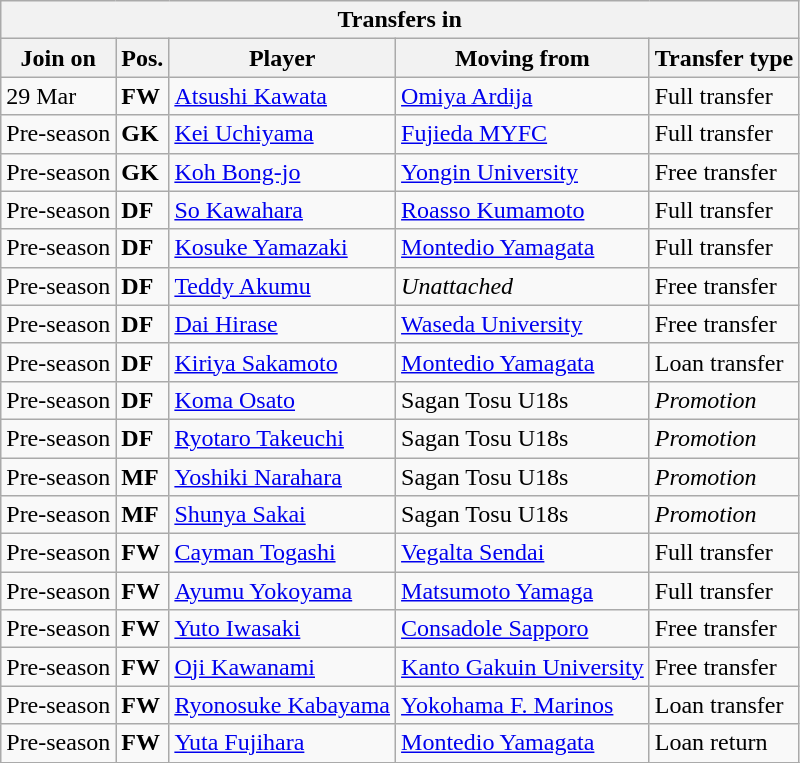<table class="wikitable sortable" style=“text-align:left;>
<tr>
<th colspan="5">Transfers in</th>
</tr>
<tr>
<th>Join on</th>
<th>Pos.</th>
<th>Player</th>
<th>Moving from</th>
<th>Transfer type</th>
</tr>
<tr>
<td>29 Mar</td>
<td><strong>FW</strong></td>
<td> <a href='#'>Atsushi Kawata</a></td>
<td> <a href='#'>Omiya Ardija</a></td>
<td>Full transfer</td>
</tr>
<tr>
<td>Pre-season</td>
<td><strong>GK</strong></td>
<td> <a href='#'>Kei Uchiyama</a></td>
<td> <a href='#'>Fujieda MYFC</a></td>
<td>Full transfer</td>
</tr>
<tr>
<td>Pre-season</td>
<td><strong>GK</strong></td>
<td> <a href='#'>Koh Bong-jo</a></td>
<td> <a href='#'>Yongin University</a></td>
<td>Free transfer</td>
</tr>
<tr>
<td>Pre-season</td>
<td><strong>DF</strong></td>
<td> <a href='#'>So Kawahara</a></td>
<td> <a href='#'>Roasso Kumamoto</a></td>
<td>Full transfer</td>
</tr>
<tr>
<td>Pre-season</td>
<td><strong>DF</strong></td>
<td> <a href='#'>Kosuke Yamazaki</a></td>
<td> <a href='#'>Montedio Yamagata</a></td>
<td>Full transfer</td>
</tr>
<tr>
<td>Pre-season</td>
<td><strong>DF</strong></td>
<td> <a href='#'>Teddy Akumu</a></td>
<td><em>Unattached</em></td>
<td>Free transfer</td>
</tr>
<tr>
<td>Pre-season</td>
<td><strong>DF</strong></td>
<td> <a href='#'>Dai Hirase</a></td>
<td> <a href='#'>Waseda University</a></td>
<td>Free transfer</td>
</tr>
<tr>
<td>Pre-season</td>
<td><strong>DF</strong></td>
<td> <a href='#'>Kiriya Sakamoto</a></td>
<td> <a href='#'>Montedio Yamagata</a></td>
<td>Loan transfer</td>
</tr>
<tr>
<td>Pre-season</td>
<td><strong>DF</strong></td>
<td> <a href='#'>Koma Osato</a></td>
<td>Sagan Tosu U18s</td>
<td><em>Promotion</em></td>
</tr>
<tr>
<td>Pre-season</td>
<td><strong>DF</strong></td>
<td> <a href='#'>Ryotaro Takeuchi</a></td>
<td>Sagan Tosu U18s</td>
<td><em>Promotion</em></td>
</tr>
<tr>
<td>Pre-season</td>
<td><strong>MF</strong></td>
<td> <a href='#'>Yoshiki Narahara</a></td>
<td>Sagan Tosu U18s</td>
<td><em>Promotion</em></td>
</tr>
<tr>
<td>Pre-season</td>
<td><strong>MF</strong></td>
<td> <a href='#'>Shunya Sakai</a></td>
<td>Sagan Tosu U18s</td>
<td><em>Promotion</em></td>
</tr>
<tr>
<td>Pre-season</td>
<td><strong>FW</strong></td>
<td> <a href='#'>Cayman Togashi</a></td>
<td> <a href='#'>Vegalta Sendai</a></td>
<td>Full transfer</td>
</tr>
<tr>
<td>Pre-season</td>
<td><strong>FW</strong></td>
<td> <a href='#'>Ayumu Yokoyama</a></td>
<td> <a href='#'>Matsumoto Yamaga</a></td>
<td>Full transfer</td>
</tr>
<tr>
<td>Pre-season</td>
<td><strong>FW</strong></td>
<td> <a href='#'>Yuto Iwasaki</a></td>
<td> <a href='#'>Consadole Sapporo</a></td>
<td>Free transfer</td>
</tr>
<tr>
<td>Pre-season</td>
<td><strong>FW</strong></td>
<td> <a href='#'>Oji Kawanami</a></td>
<td> <a href='#'>Kanto Gakuin University</a></td>
<td>Free transfer</td>
</tr>
<tr>
<td>Pre-season</td>
<td><strong>FW</strong></td>
<td> <a href='#'>Ryonosuke Kabayama</a></td>
<td> <a href='#'>Yokohama F. Marinos</a></td>
<td>Loan transfer</td>
</tr>
<tr>
<td>Pre-season</td>
<td><strong>FW</strong></td>
<td> <a href='#'>Yuta Fujihara</a></td>
<td> <a href='#'>Montedio Yamagata</a></td>
<td>Loan return</td>
</tr>
<tr>
</tr>
</table>
